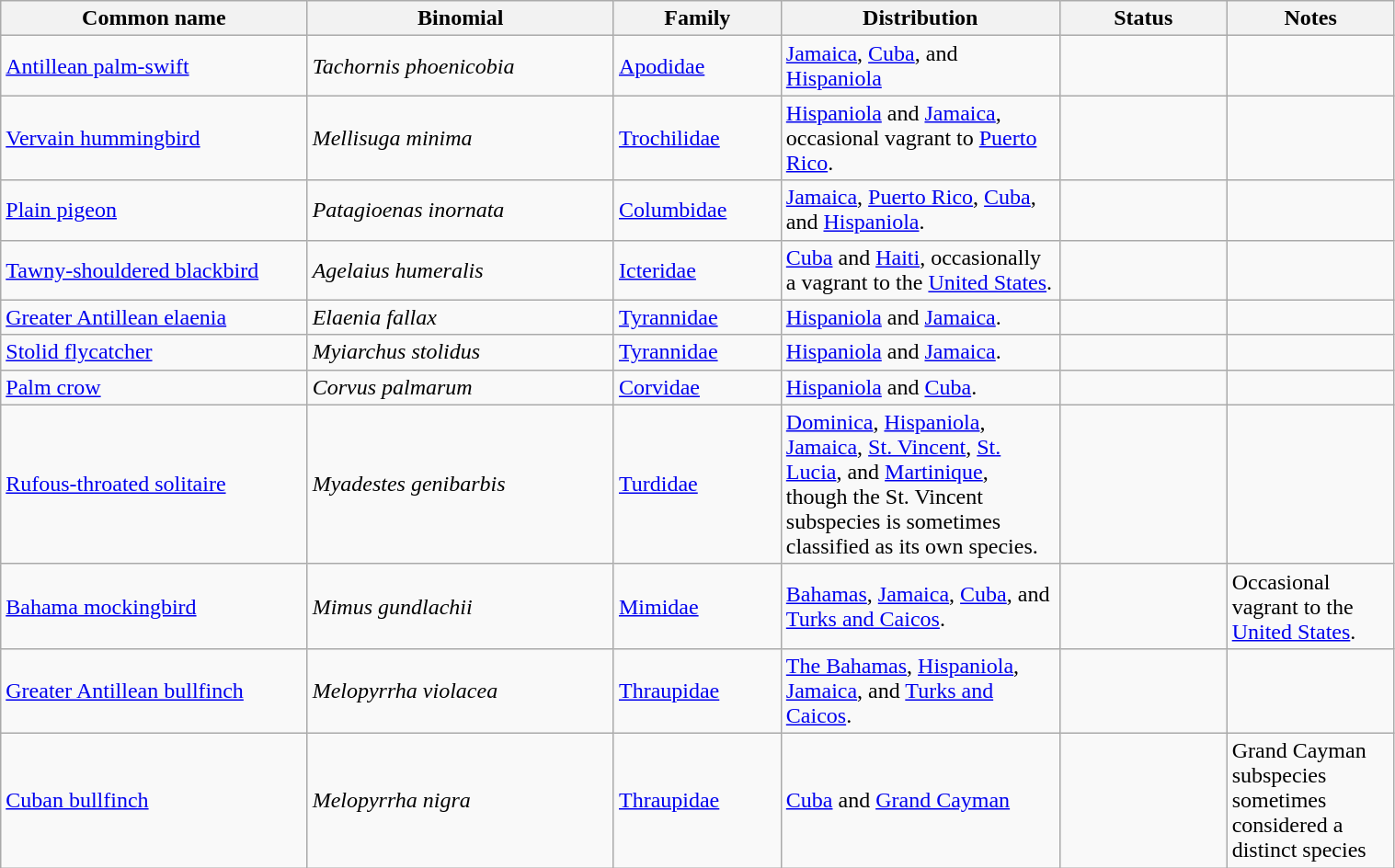<table width=80% class="wikitable">
<tr>
<th width=22%>Common name</th>
<th width=22%>Binomial</th>
<th width=12%>Family</th>
<th width=20%>Distribution</th>
<th width=12%>Status</th>
<th width=12%>Notes</th>
</tr>
<tr>
<td><a href='#'>Antillean palm-swift</a></td>
<td><em>Tachornis phoenicobia</em></td>
<td><a href='#'>Apodidae</a></td>
<td><a href='#'>Jamaica</a>, <a href='#'>Cuba</a>, and <a href='#'>Hispaniola</a></td>
<td></td>
<td></td>
</tr>
<tr>
<td><a href='#'>Vervain hummingbird</a></td>
<td><em>Mellisuga minima</em></td>
<td><a href='#'>Trochilidae</a></td>
<td><a href='#'>Hispaniola</a> and <a href='#'>Jamaica</a>, occasional vagrant to <a href='#'>Puerto Rico</a>.</td>
<td></td>
<td></td>
</tr>
<tr>
<td><a href='#'>Plain pigeon</a></td>
<td><em>Patagioenas inornata</em></td>
<td><a href='#'>Columbidae</a></td>
<td><a href='#'>Jamaica</a>, <a href='#'>Puerto Rico</a>, <a href='#'>Cuba</a>, and <a href='#'>Hispaniola</a>.</td>
<td></td>
<td></td>
</tr>
<tr>
<td><a href='#'>Tawny-shouldered blackbird</a></td>
<td><em>Agelaius humeralis</em></td>
<td><a href='#'>Icteridae</a></td>
<td><a href='#'>Cuba</a> and <a href='#'>Haiti</a>, occasionally a vagrant to the <a href='#'>United States</a>.</td>
<td></td>
<td></td>
</tr>
<tr>
<td><a href='#'>Greater Antillean elaenia</a></td>
<td><em>Elaenia fallax</em></td>
<td><a href='#'>Tyrannidae</a></td>
<td><a href='#'>Hispaniola</a> and <a href='#'>Jamaica</a>.</td>
<td></td>
<td></td>
</tr>
<tr>
<td><a href='#'>Stolid flycatcher</a></td>
<td><em>Myiarchus stolidus</em></td>
<td><a href='#'>Tyrannidae</a></td>
<td><a href='#'>Hispaniola</a> and <a href='#'>Jamaica</a>.</td>
<td></td>
<td></td>
</tr>
<tr>
<td><a href='#'>Palm crow</a></td>
<td><em>Corvus palmarum</em></td>
<td><a href='#'>Corvidae</a></td>
<td><a href='#'>Hispaniola</a> and <a href='#'>Cuba</a>.</td>
<td></td>
<td></td>
</tr>
<tr>
<td><a href='#'>Rufous-throated solitaire</a></td>
<td><em>Myadestes genibarbis</em></td>
<td><a href='#'>Turdidae</a></td>
<td><a href='#'>Dominica</a>, <a href='#'>Hispaniola</a>, <a href='#'>Jamaica</a>, <a href='#'>St. Vincent</a>, <a href='#'>St. Lucia</a>, and <a href='#'>Martinique</a>, though the St. Vincent subspecies is sometimes classified as its own species.</td>
<td></td>
<td></td>
</tr>
<tr>
<td><a href='#'>Bahama mockingbird</a></td>
<td><em>Mimus gundlachii</em></td>
<td><a href='#'>Mimidae</a></td>
<td><a href='#'>Bahamas</a>, <a href='#'>Jamaica</a>, <a href='#'>Cuba</a>, and <a href='#'>Turks and Caicos</a>.</td>
<td></td>
<td>Occasional vagrant to the <a href='#'>United States</a>.</td>
</tr>
<tr>
<td><a href='#'>Greater Antillean bullfinch</a></td>
<td><em>Melopyrrha violacea</em></td>
<td><a href='#'>Thraupidae</a></td>
<td><a href='#'>The Bahamas</a>, <a href='#'>Hispaniola</a>, <a href='#'>Jamaica</a>, and <a href='#'>Turks and Caicos</a>.</td>
<td></td>
<td></td>
</tr>
<tr>
<td><a href='#'>Cuban bullfinch</a></td>
<td><em>Melopyrrha nigra</em></td>
<td><a href='#'>Thraupidae</a></td>
<td><a href='#'>Cuba</a> and <a href='#'>Grand Cayman</a></td>
<td></td>
<td>Grand Cayman subspecies sometimes considered a distinct species</td>
</tr>
</table>
